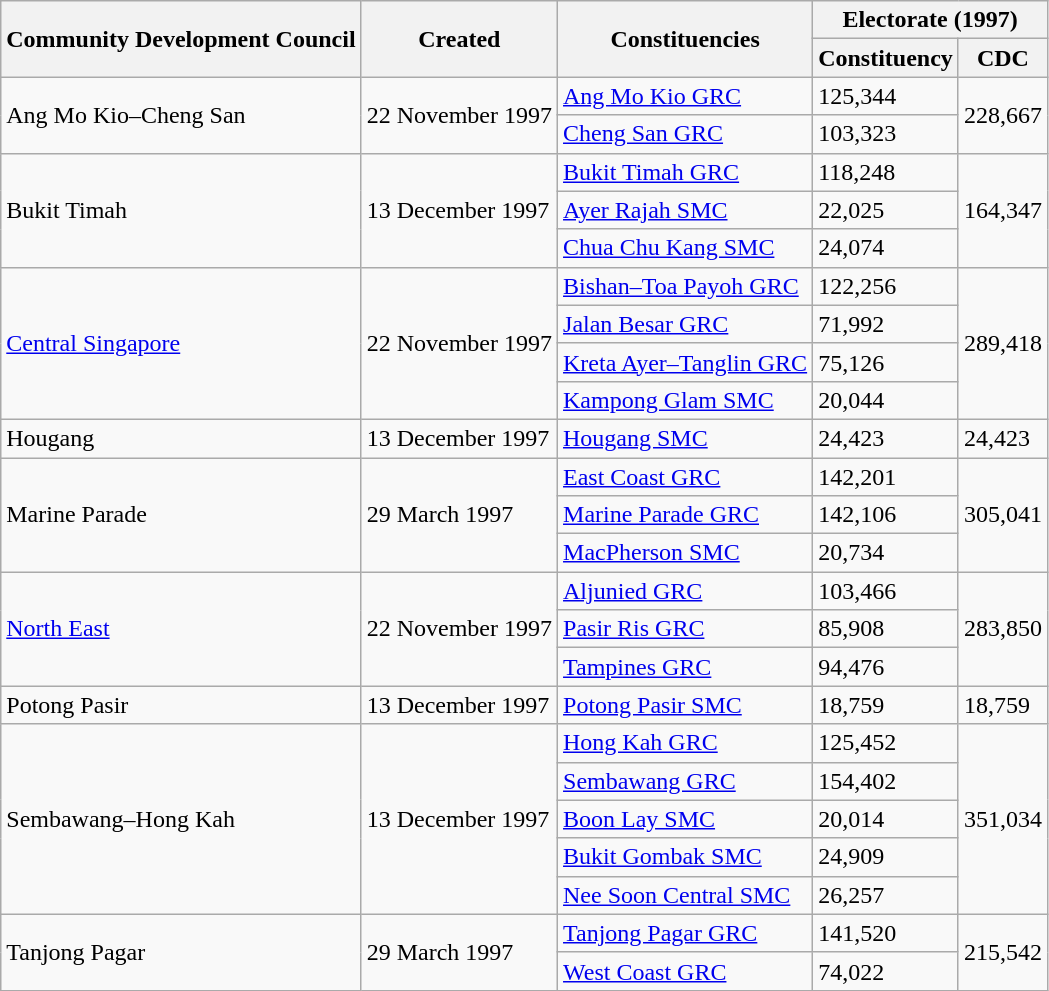<table class="wikitable">
<tr>
<th rowspan="2">Community Development Council</th>
<th rowspan="2">Created</th>
<th rowspan="2">Constituencies</th>
<th colspan="2">Electorate (1997)</th>
</tr>
<tr>
<th>Constituency</th>
<th>CDC</th>
</tr>
<tr>
<td rowspan="2">Ang Mo Kio–Cheng San</td>
<td rowspan="2">22 November 1997</td>
<td><a href='#'>Ang Mo Kio GRC</a></td>
<td>125,344</td>
<td rowspan="2">228,667</td>
</tr>
<tr>
<td><a href='#'>Cheng San GRC</a></td>
<td>103,323</td>
</tr>
<tr>
<td rowspan="3">Bukit Timah</td>
<td rowspan="3">13 December 1997</td>
<td><a href='#'>Bukit Timah GRC</a></td>
<td>118,248</td>
<td rowspan="3">164,347</td>
</tr>
<tr>
<td><a href='#'>Ayer Rajah SMC</a></td>
<td>22,025</td>
</tr>
<tr>
<td><a href='#'>Chua Chu Kang SMC</a></td>
<td>24,074</td>
</tr>
<tr>
<td rowspan="4"><a href='#'>Central Singapore</a></td>
<td rowspan="4">22 November 1997</td>
<td><a href='#'>Bishan–Toa Payoh GRC</a></td>
<td>122,256</td>
<td rowspan="4">289,418</td>
</tr>
<tr>
<td><a href='#'>Jalan Besar GRC</a></td>
<td>71,992</td>
</tr>
<tr>
<td><a href='#'>Kreta Ayer–Tanglin GRC</a></td>
<td>75,126</td>
</tr>
<tr>
<td><a href='#'>Kampong Glam SMC</a></td>
<td>20,044</td>
</tr>
<tr>
<td>Hougang</td>
<td>13 December 1997</td>
<td><a href='#'>Hougang SMC</a></td>
<td>24,423</td>
<td>24,423</td>
</tr>
<tr>
<td rowspan="3">Marine Parade</td>
<td rowspan="3">29 March 1997</td>
<td><a href='#'>East Coast GRC</a></td>
<td>142,201</td>
<td rowspan="3">305,041</td>
</tr>
<tr>
<td><a href='#'>Marine Parade GRC</a></td>
<td>142,106</td>
</tr>
<tr>
<td><a href='#'>MacPherson SMC</a></td>
<td>20,734</td>
</tr>
<tr>
<td rowspan="3"><a href='#'>North East</a></td>
<td rowspan="3">22 November 1997</td>
<td><a href='#'>Aljunied GRC</a></td>
<td>103,466</td>
<td rowspan="3">283,850</td>
</tr>
<tr>
<td><a href='#'>Pasir Ris GRC</a></td>
<td>85,908</td>
</tr>
<tr>
<td><a href='#'>Tampines GRC</a></td>
<td>94,476</td>
</tr>
<tr>
<td>Potong Pasir</td>
<td>13 December 1997</td>
<td><a href='#'>Potong Pasir SMC</a></td>
<td>18,759</td>
<td>18,759</td>
</tr>
<tr>
<td rowspan="5">Sembawang–Hong Kah</td>
<td rowspan="5">13 December 1997</td>
<td><a href='#'>Hong Kah GRC</a></td>
<td>125,452</td>
<td rowspan="5">351,034</td>
</tr>
<tr>
<td><a href='#'>Sembawang GRC</a></td>
<td>154,402</td>
</tr>
<tr>
<td><a href='#'>Boon Lay SMC</a></td>
<td>20,014</td>
</tr>
<tr>
<td><a href='#'>Bukit Gombak SMC</a></td>
<td>24,909</td>
</tr>
<tr>
<td><a href='#'>Nee Soon Central SMC</a></td>
<td>26,257</td>
</tr>
<tr>
<td rowspan="2">Tanjong Pagar</td>
<td rowspan="2">29 March 1997</td>
<td><a href='#'>Tanjong Pagar GRC</a></td>
<td>141,520</td>
<td rowspan="2">215,542</td>
</tr>
<tr>
<td><a href='#'>West Coast GRC</a></td>
<td>74,022</td>
</tr>
</table>
